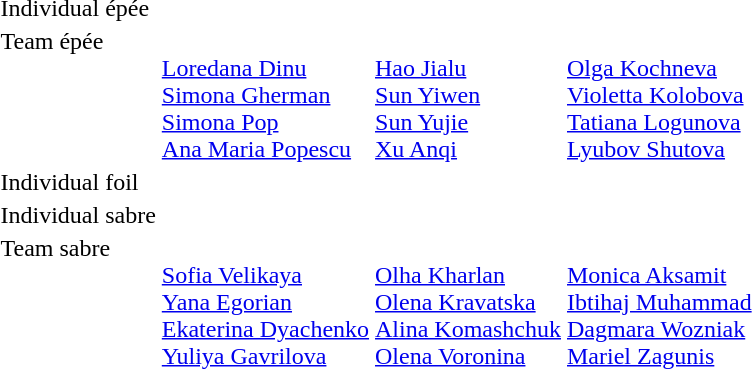<table>
<tr>
<td>Individual épée <br></td>
<td></td>
<td></td>
<td></td>
</tr>
<tr valign="top">
<td>Team épée <br></td>
<td><br><a href='#'>Loredana Dinu</a><br><a href='#'>Simona Gherman</a><br><a href='#'>Simona Pop</a><br><a href='#'>Ana Maria Popescu</a></td>
<td><br><a href='#'>Hao Jialu</a><br><a href='#'>Sun Yiwen</a><br><a href='#'>Sun Yujie</a><br><a href='#'>Xu Anqi</a></td>
<td><br><a href='#'>Olga Kochneva</a><br><a href='#'>Violetta Kolobova</a><br><a href='#'>Tatiana Logunova</a><br><a href='#'>Lyubov Shutova</a></td>
</tr>
<tr>
<td>Individual foil<br></td>
<td></td>
<td></td>
<td></td>
</tr>
<tr>
<td>Individual sabre<br></td>
<td></td>
<td></td>
<td></td>
</tr>
<tr valign="top">
<td>Team sabre <br></td>
<td><br><a href='#'>Sofia Velikaya</a><br><a href='#'>Yana Egorian</a><br><a href='#'>Ekaterina Dyachenko</a><br><a href='#'>Yuliya Gavrilova</a></td>
<td><br><a href='#'>Olha Kharlan</a><br><a href='#'>Olena Kravatska</a><br><a href='#'>Alina Komashchuk</a><br><a href='#'>Olena Voronina</a></td>
<td><br><a href='#'>Monica Aksamit</a><br><a href='#'>Ibtihaj Muhammad</a><br><a href='#'>Dagmara Wozniak</a><br><a href='#'>Mariel Zagunis</a></td>
</tr>
</table>
